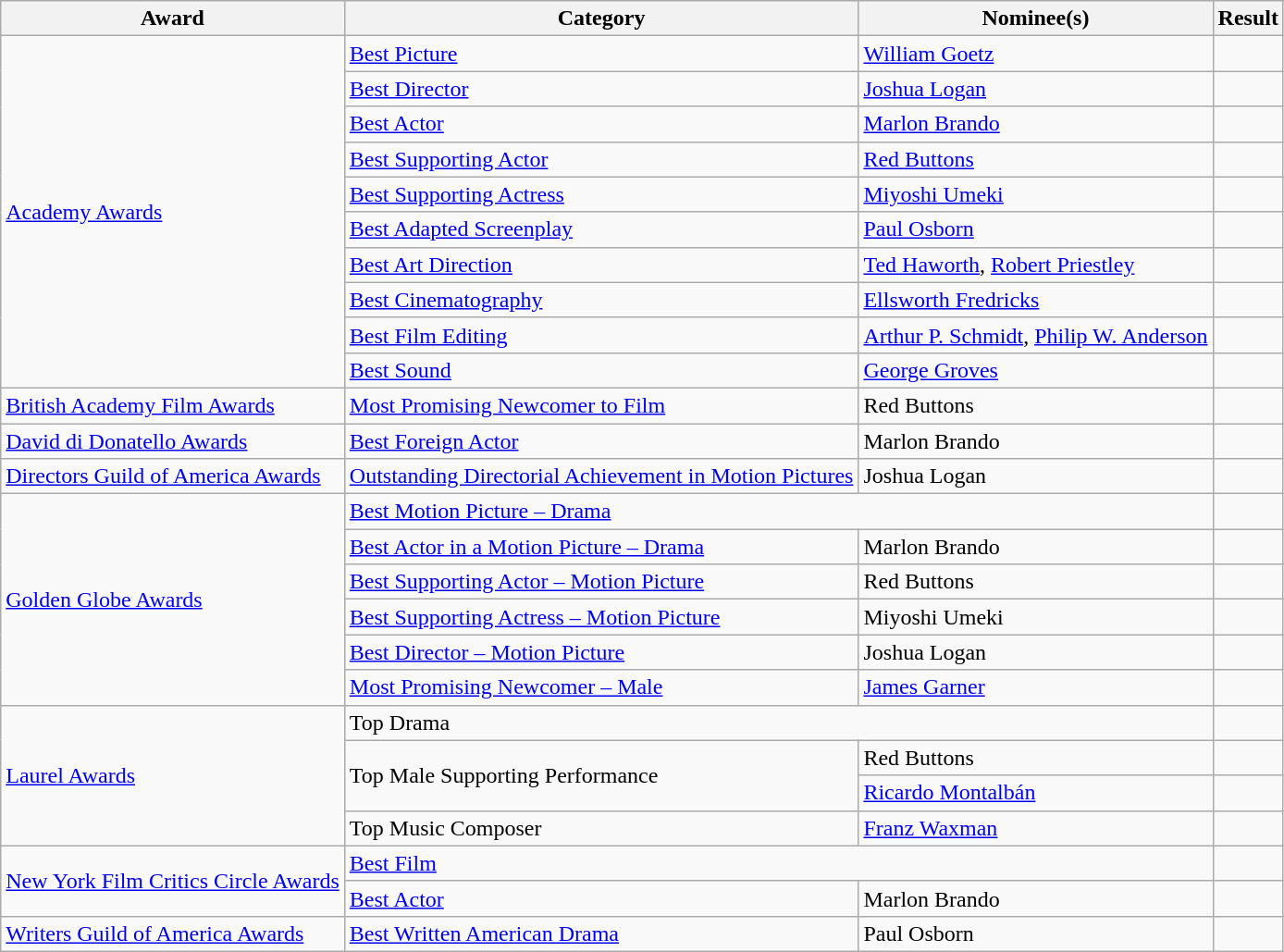<table class="wikitable plainrowheaders">
<tr>
<th>Award</th>
<th>Category</th>
<th>Nominee(s)</th>
<th>Result</th>
</tr>
<tr>
<td rowspan="10"><a href='#'>Academy Awards</a></td>
<td><a href='#'>Best Picture</a></td>
<td><a href='#'>William Goetz</a></td>
<td></td>
</tr>
<tr>
<td><a href='#'>Best Director</a></td>
<td><a href='#'>Joshua Logan</a></td>
<td></td>
</tr>
<tr>
<td><a href='#'>Best Actor</a></td>
<td><a href='#'>Marlon Brando</a></td>
<td></td>
</tr>
<tr>
<td><a href='#'>Best Supporting Actor</a></td>
<td><a href='#'>Red Buttons</a></td>
<td></td>
</tr>
<tr>
<td><a href='#'>Best Supporting Actress</a></td>
<td><a href='#'>Miyoshi Umeki</a></td>
<td></td>
</tr>
<tr>
<td><a href='#'>Best Adapted Screenplay</a></td>
<td><a href='#'>Paul Osborn</a></td>
<td></td>
</tr>
<tr>
<td><a href='#'>Best Art Direction</a></td>
<td><a href='#'>Ted Haworth</a>, <a href='#'>Robert Priestley</a></td>
<td></td>
</tr>
<tr>
<td><a href='#'>Best Cinematography</a></td>
<td><a href='#'>Ellsworth Fredricks</a></td>
<td></td>
</tr>
<tr>
<td><a href='#'>Best Film Editing</a></td>
<td><a href='#'>Arthur P. Schmidt</a>, <a href='#'>Philip W. Anderson</a></td>
<td></td>
</tr>
<tr>
<td><a href='#'>Best Sound</a></td>
<td><a href='#'>George Groves</a></td>
<td></td>
</tr>
<tr>
<td><a href='#'>British Academy Film Awards</a></td>
<td><a href='#'>Most Promising Newcomer to Film</a></td>
<td>Red Buttons</td>
<td></td>
</tr>
<tr>
<td><a href='#'>David di Donatello Awards</a></td>
<td><a href='#'>Best Foreign Actor</a></td>
<td>Marlon Brando</td>
<td></td>
</tr>
<tr>
<td><a href='#'>Directors Guild of America Awards</a></td>
<td><a href='#'>Outstanding Directorial Achievement in Motion Pictures</a></td>
<td>Joshua Logan</td>
<td></td>
</tr>
<tr>
<td rowspan="6"><a href='#'>Golden Globe Awards</a></td>
<td colspan="2"><a href='#'>Best Motion Picture – Drama</a></td>
<td></td>
</tr>
<tr>
<td><a href='#'>Best Actor in a Motion Picture – Drama</a></td>
<td>Marlon Brando</td>
<td></td>
</tr>
<tr>
<td><a href='#'>Best Supporting Actor – Motion Picture</a></td>
<td>Red Buttons</td>
<td></td>
</tr>
<tr>
<td><a href='#'>Best Supporting Actress – Motion Picture</a></td>
<td>Miyoshi Umeki</td>
<td></td>
</tr>
<tr>
<td><a href='#'>Best Director – Motion Picture</a></td>
<td>Joshua Logan</td>
<td></td>
</tr>
<tr>
<td><a href='#'>Most Promising Newcomer – Male</a></td>
<td><a href='#'>James Garner</a></td>
<td></td>
</tr>
<tr>
<td rowspan="4"><a href='#'>Laurel Awards</a></td>
<td colspan="2">Top Drama</td>
<td></td>
</tr>
<tr>
<td rowspan="2">Top Male Supporting Performance</td>
<td>Red Buttons</td>
<td></td>
</tr>
<tr>
<td><a href='#'>Ricardo Montalbán</a></td>
<td></td>
</tr>
<tr>
<td>Top Music Composer</td>
<td><a href='#'>Franz Waxman</a></td>
<td></td>
</tr>
<tr>
<td rowspan="2"><a href='#'>New York Film Critics Circle Awards</a></td>
<td colspan="2"><a href='#'>Best Film</a></td>
<td></td>
</tr>
<tr>
<td><a href='#'>Best Actor</a></td>
<td>Marlon Brando</td>
<td></td>
</tr>
<tr>
<td><a href='#'>Writers Guild of America Awards</a></td>
<td><a href='#'>Best Written American Drama</a></td>
<td>Paul Osborn</td>
<td></td>
</tr>
</table>
